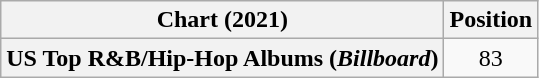<table class="wikitable plainrowheaders" style="text-align:center">
<tr>
<th scope="col">Chart (2021)</th>
<th scope="col">Position</th>
</tr>
<tr>
<th scope="row">US Top R&B/Hip-Hop Albums (<em>Billboard</em>)</th>
<td>83</td>
</tr>
</table>
